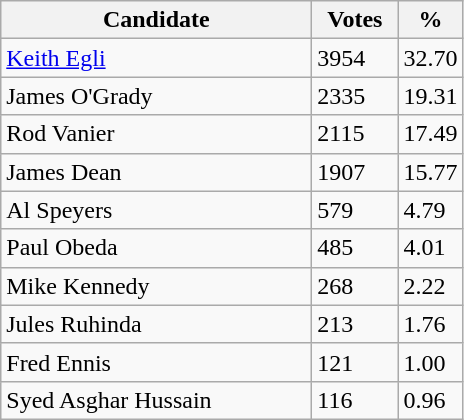<table class="wikitable">
<tr>
<th style="width: 200px">Candidate</th>
<th style="width: 50px">Votes</th>
<th style="width: 30px">%</th>
</tr>
<tr>
<td><a href='#'>Keith Egli</a></td>
<td>3954</td>
<td>32.70</td>
</tr>
<tr>
<td>James O'Grady</td>
<td>2335</td>
<td>19.31</td>
</tr>
<tr>
<td>Rod Vanier</td>
<td>2115</td>
<td>17.49</td>
</tr>
<tr>
<td>James Dean</td>
<td>1907</td>
<td>15.77</td>
</tr>
<tr>
<td>Al Speyers</td>
<td>579</td>
<td>4.79</td>
</tr>
<tr>
<td>Paul Obeda</td>
<td>485</td>
<td>4.01</td>
</tr>
<tr>
<td>Mike Kennedy</td>
<td>268</td>
<td>2.22</td>
</tr>
<tr>
<td>Jules Ruhinda</td>
<td>213</td>
<td>1.76</td>
</tr>
<tr>
<td>Fred Ennis</td>
<td>121</td>
<td>1.00</td>
</tr>
<tr>
<td>Syed Asghar Hussain</td>
<td>116</td>
<td>0.96</td>
</tr>
</table>
